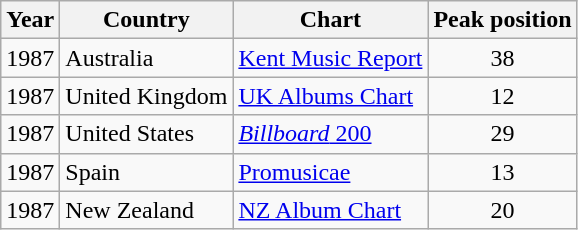<table class="wikitable">
<tr>
<th align="left">Year</th>
<th align="left">Country</th>
<th align="left">Chart</th>
<th align="left">Peak position</th>
</tr>
<tr>
<td align="left">1987</td>
<td align="left">Australia</td>
<td align="left"><a href='#'>Kent Music Report</a></td>
<td align="center">38</td>
</tr>
<tr>
<td align="left">1987</td>
<td align="left">United Kingdom</td>
<td align="left"><a href='#'>UK Albums Chart</a></td>
<td align="center">12</td>
</tr>
<tr>
<td align="left">1987</td>
<td align="left">United States</td>
<td align="left"><a href='#'><em>Billboard</em> 200</a></td>
<td align="center">29</td>
</tr>
<tr>
<td align="left">1987</td>
<td align="left">Spain</td>
<td align="left"><a href='#'>Promusicae</a></td>
<td align="center">13</td>
</tr>
<tr>
<td align="left">1987</td>
<td align="left">New Zealand</td>
<td align="left"><a href='#'>NZ Album Chart</a></td>
<td align="center">20</td>
</tr>
</table>
